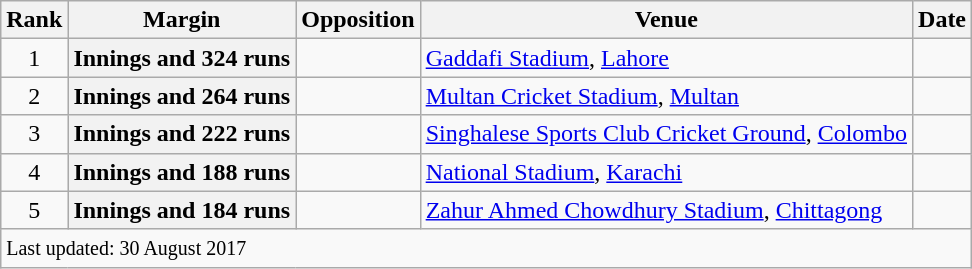<table class="wikitable plainrowheaders sortable">
<tr>
<th scope="col">Rank</th>
<th scope="col">Margin</th>
<th scope="col">Opposition</th>
<th scope="col">Venue</th>
<th scope="col">Date</th>
</tr>
<tr>
<td align=center>1</td>
<th scope="row" style="text-align:center;">Innings and 324 runs</th>
<td></td>
<td><a href='#'>Gaddafi Stadium</a>, <a href='#'>Lahore</a></td>
<td></td>
</tr>
<tr>
<td align=center>2</td>
<th scope="row" style="text-align:center;">Innings and 264 runs</th>
<td></td>
<td><a href='#'>Multan Cricket Stadium</a>, <a href='#'>Multan</a></td>
<td></td>
</tr>
<tr>
<td align=center>3</td>
<th scope="row" style="text-align:center;">Innings and 222 runs</th>
<td></td>
<td><a href='#'>Singhalese Sports Club Cricket Ground</a>, <a href='#'>Colombo</a></td>
<td></td>
</tr>
<tr>
<td align=center>4</td>
<th scope="row" style="text-align:center;">Innings and 188 runs</th>
<td></td>
<td><a href='#'>National Stadium</a>, <a href='#'>Karachi</a></td>
<td></td>
</tr>
<tr>
<td align=center>5</td>
<th scope="row" style="text-align:center;">Innings and 184 runs</th>
<td></td>
<td><a href='#'>Zahur Ahmed Chowdhury Stadium</a>, <a href='#'>Chittagong</a></td>
<td></td>
</tr>
<tr class=sortbottom>
<td colspan=5><small>Last updated: 30 August 2017</small></td>
</tr>
</table>
